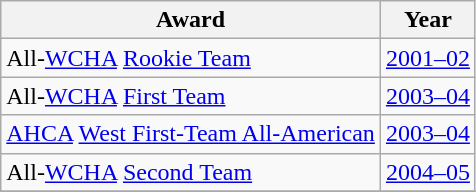<table class="wikitable">
<tr>
<th>Award</th>
<th>Year</th>
</tr>
<tr>
<td>All-<a href='#'>WCHA</a> <a href='#'>Rookie Team</a></td>
<td><a href='#'>2001–02</a></td>
</tr>
<tr>
<td>All-<a href='#'>WCHA</a> <a href='#'>First Team</a></td>
<td><a href='#'>2003–04</a></td>
</tr>
<tr>
<td><a href='#'>AHCA</a> <a href='#'>West First-Team All-American</a></td>
<td><a href='#'>2003–04</a></td>
</tr>
<tr>
<td>All-<a href='#'>WCHA</a> <a href='#'>Second Team</a></td>
<td><a href='#'>2004–05</a></td>
</tr>
<tr>
</tr>
</table>
